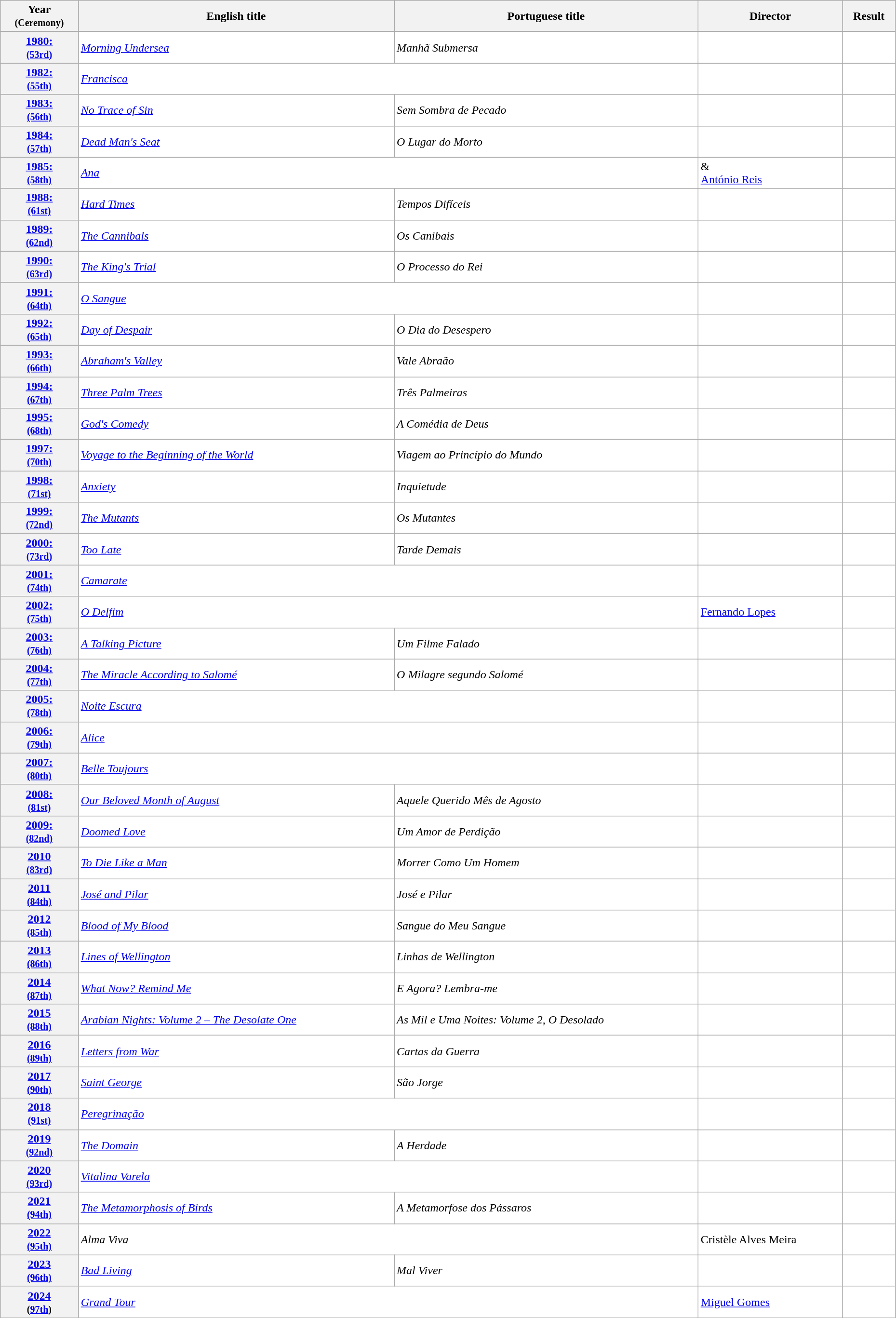<table class="wikitable" width="98%" style="background:#ffffff;">
<tr>
<th>Year<br><small>(Ceremony)</small></th>
<th>English title</th>
<th>Portuguese title</th>
<th>Director</th>
<th>Result</th>
</tr>
<tr>
<th align="center"><a href='#'>1980:</a><br><small><a href='#'>(53rd)</a></small></th>
<td><em><a href='#'>Morning Undersea</a></em></td>
<td><em>Manhã Submersa</em></td>
<td></td>
<td></td>
</tr>
<tr>
<th align="center"><a href='#'>1982:</a><br><small><a href='#'>(55th)</a></small></th>
<td colspan="2"><em><a href='#'>Francisca</a></em></td>
<td></td>
<td></td>
</tr>
<tr>
<th align="center"><a href='#'>1983:</a><br><small><a href='#'>(56th)</a></small></th>
<td><em><a href='#'>No Trace of Sin</a></em></td>
<td><em>Sem Sombra de Pecado</em></td>
<td></td>
<td></td>
</tr>
<tr>
<th align="center"><a href='#'>1984:</a><br><small><a href='#'>(57th)</a></small></th>
<td><em><a href='#'>Dead Man's Seat</a></em></td>
<td><em>O Lugar do Morto</em></td>
<td></td>
<td></td>
</tr>
<tr>
<th align="center"><a href='#'>1985:</a><br><small><a href='#'>(58th)</a></small></th>
<td colspan="2"><em><a href='#'>Ana</a></em></td>
<td> & <br><a href='#'>António Reis</a></td>
<td></td>
</tr>
<tr>
<th align="center"><a href='#'>1988:</a><br><small><a href='#'>(61st)</a></small></th>
<td><em><a href='#'>Hard Times</a></em></td>
<td><em>Tempos Difíceis</em></td>
<td></td>
<td></td>
</tr>
<tr>
<th align="center"><a href='#'>1989:</a><br><small><a href='#'>(62nd)</a></small></th>
<td><em><a href='#'>The Cannibals</a></em></td>
<td><em>Os Canibais</em></td>
<td></td>
<td></td>
</tr>
<tr>
<th align="center"><a href='#'>1990:</a><br><small><a href='#'>(63rd)</a></small></th>
<td><em><a href='#'>The King's Trial</a></em></td>
<td><em>O Processo do Rei</em></td>
<td></td>
<td></td>
</tr>
<tr>
<th align="center"><a href='#'>1991:</a><br><small><a href='#'>(64th)</a></small></th>
<td colspan="2"><em><a href='#'>O Sangue</a></em></td>
<td></td>
<td></td>
</tr>
<tr>
<th align="center"><a href='#'>1992:</a><br><small><a href='#'>(65th)</a></small></th>
<td><em><a href='#'>Day of Despair</a></em></td>
<td><em>O Dia do Desespero</em></td>
<td></td>
<td></td>
</tr>
<tr>
<th align="center"><a href='#'>1993:</a><br><small><a href='#'>(66th)</a></small></th>
<td><em><a href='#'>Abraham's Valley</a></em></td>
<td><em>Vale Abraão</em></td>
<td></td>
<td></td>
</tr>
<tr>
<th align="center"><a href='#'>1994:</a><br><small><a href='#'>(67th)</a></small></th>
<td><em><a href='#'>Three Palm Trees</a></em></td>
<td><em>Três Palmeiras</em></td>
<td></td>
<td></td>
</tr>
<tr>
<th align="center"><a href='#'>1995:</a><br><small><a href='#'>(68th)</a></small></th>
<td><em><a href='#'>God's Comedy</a></em></td>
<td><em>A Comédia de Deus</em></td>
<td></td>
<td></td>
</tr>
<tr>
<th align="center"><a href='#'>1997:</a><br><small><a href='#'>(70th)</a></small></th>
<td><em><a href='#'>Voyage to the Beginning of the World</a></em></td>
<td><em>Viagem ao Princípio do Mundo</em></td>
<td></td>
<td></td>
</tr>
<tr>
<th align="center"><a href='#'>1998:</a><br><small><a href='#'>(71st)</a></small></th>
<td><em><a href='#'>Anxiety</a></em></td>
<td><em>Inquietude</em></td>
<td></td>
<td></td>
</tr>
<tr>
<th align="center"><a href='#'>1999:</a><br><small><a href='#'>(72nd)</a></small></th>
<td><em><a href='#'>The Mutants</a></em></td>
<td><em>Os Mutantes</em></td>
<td></td>
<td></td>
</tr>
<tr>
<th align="center"><a href='#'>2000:</a><br><small><a href='#'>(73rd)</a></small></th>
<td><em><a href='#'>Too Late</a></em></td>
<td><em>Tarde Demais</em></td>
<td></td>
<td></td>
</tr>
<tr>
<th align="center"><a href='#'>2001:</a><br><small><a href='#'>(74th)</a></small></th>
<td colspan="2"><em><a href='#'>Camarate</a></em></td>
<td></td>
<td></td>
</tr>
<tr>
<th align="center"><a href='#'>2002:</a><br><small><a href='#'>(75th)</a></small></th>
<td colspan="2"><em><a href='#'>O Delfim</a></em></td>
<td><a href='#'>Fernando Lopes</a></td>
<td></td>
</tr>
<tr>
<th align="center"><a href='#'>2003:</a><br><small><a href='#'>(76th)</a></small></th>
<td><em><a href='#'>A Talking Picture</a></em></td>
<td><em>Um Filme Falado</em></td>
<td></td>
<td></td>
</tr>
<tr>
<th align="center"><a href='#'>2004:</a><br><small><a href='#'>(77th)</a></small></th>
<td><em><a href='#'>The Miracle According to Salomé</a></em></td>
<td><em>O Milagre segundo Salomé</em></td>
<td></td>
<td></td>
</tr>
<tr>
<th align="center"><a href='#'>2005:</a><br><small><a href='#'>(78th)</a></small></th>
<td colspan="2"><em><a href='#'>Noite Escura</a></em></td>
<td></td>
<td></td>
</tr>
<tr>
<th align="center"><a href='#'>2006:</a><br><small><a href='#'>(79th)</a></small></th>
<td colspan="2"><em><a href='#'>Alice</a></em></td>
<td></td>
<td></td>
</tr>
<tr>
<th align="center"><a href='#'>2007:</a><br><small><a href='#'>(80th)</a></small></th>
<td colspan="2"><em><a href='#'>Belle Toujours</a></em></td>
<td></td>
<td></td>
</tr>
<tr>
<th align="center"><a href='#'>2008:</a><br><small><a href='#'>(81st)</a></small></th>
<td><em><a href='#'>Our Beloved Month of August</a></em></td>
<td><em>Aquele Querido Mês de Agosto</em></td>
<td></td>
<td></td>
</tr>
<tr>
<th align="center"><a href='#'>2009:</a><br><small><a href='#'>(82nd)</a></small></th>
<td><em><a href='#'>Doomed Love</a></em></td>
<td><em>Um Amor de Perdição</em></td>
<td></td>
<td></td>
</tr>
<tr>
<th align="center"><a href='#'>2010</a><br><small><a href='#'>(83rd)</a></small></th>
<td><em><a href='#'>To Die Like a Man</a></em></td>
<td><em>Morrer Como Um Homem</em></td>
<td></td>
<td></td>
</tr>
<tr>
<th align="center"><a href='#'>2011</a><br><small><a href='#'>(84th)</a></small></th>
<td><em><a href='#'>José and Pilar</a></em></td>
<td><em>José e Pilar</em></td>
<td></td>
<td></td>
</tr>
<tr>
<th align="center"><a href='#'>2012</a><br><small><a href='#'>(85th)</a></small></th>
<td><em><a href='#'>Blood of My Blood</a></em></td>
<td><em>Sangue do Meu Sangue</em></td>
<td></td>
<td></td>
</tr>
<tr>
<th align="center"><a href='#'>2013</a><br><small><a href='#'>(86th)</a></small></th>
<td><em><a href='#'>Lines of Wellington</a></em></td>
<td><em>Linhas de Wellington</em></td>
<td></td>
<td></td>
</tr>
<tr>
<th align="center"><a href='#'>2014</a><br><small><a href='#'>(87th)</a></small></th>
<td><em><a href='#'>What Now? Remind Me</a></em></td>
<td><em>E Agora? Lembra-me</em></td>
<td></td>
<td></td>
</tr>
<tr>
<th align="center"><a href='#'>2015</a><br><small><a href='#'>(88th)</a></small></th>
<td><em><a href='#'>Arabian Nights: Volume 2 – The Desolate One</a></em></td>
<td><em>As Mil e Uma Noites: Volume 2, O Desolado</em></td>
<td></td>
<td></td>
</tr>
<tr>
<th align="center"><a href='#'>2016</a><br><small><a href='#'>(89th)</a></small></th>
<td><em><a href='#'>Letters from War</a></em></td>
<td><em>Cartas da Guerra</em></td>
<td></td>
<td></td>
</tr>
<tr>
<th align="center"><a href='#'>2017</a><br><small><a href='#'>(90th)</a></small></th>
<td><em><a href='#'>Saint George</a></em></td>
<td><em>São Jorge</em></td>
<td></td>
<td></td>
</tr>
<tr>
<th align="center"><a href='#'>2018</a><br><small><a href='#'>(91st)</a></small></th>
<td colspan="2"><em><a href='#'>Peregrinação</a></em></td>
<td></td>
<td></td>
</tr>
<tr>
<th align="center"><a href='#'>2019</a><br><small><a href='#'>(92nd)</a></small></th>
<td><em><a href='#'>The Domain</a></em></td>
<td><em>A Herdade</em></td>
<td></td>
<td></td>
</tr>
<tr>
<th align="center"><a href='#'>2020</a><br><small><a href='#'>(93rd)</a></small></th>
<td colspan="2"><em><a href='#'>Vitalina Varela</a></em></td>
<td></td>
<td></td>
</tr>
<tr>
<th align="center"><a href='#'>2021</a><br><small><a href='#'>(94th)</a></small></th>
<td><em><a href='#'>The Metamorphosis of Birds</a></em></td>
<td><em>A Metamorfose dos Pássaros</em></td>
<td></td>
<td></td>
</tr>
<tr>
<th align="center"><a href='#'>2022</a><br><small><a href='#'>(95th)</a></small></th>
<td colspan="2"><em>Alma Viva</em></td>
<td>Cristèle Alves Meira</td>
<td></td>
</tr>
<tr>
<th align="center"><a href='#'>2023</a><br><small><a href='#'>(96th)</a></small></th>
<td><em><a href='#'>Bad Living</a></em></td>
<td><em>Mal Viver</em></td>
<td></td>
<td></td>
</tr>
<tr>
<th align="center"><a href='#'>2024</a><br><small>(<a href='#'>97th</a>)</small></th>
<td colspan="2"><em><a href='#'>Grand Tour</a></em></td>
<td><a href='#'>Miguel Gomes</a></td>
<td></td>
</tr>
</table>
